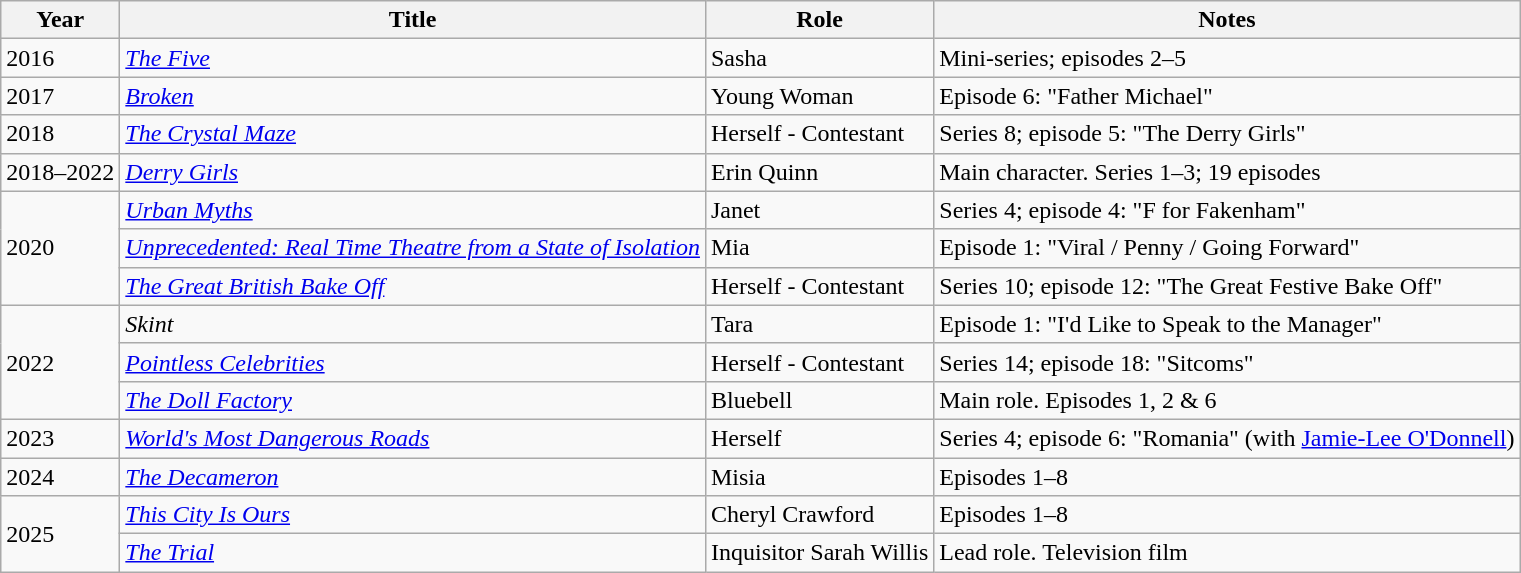<table class="wikitable">
<tr>
<th>Year</th>
<th>Title</th>
<th>Role</th>
<th>Notes</th>
</tr>
<tr>
<td>2016</td>
<td><em><a href='#'>The Five</a></em></td>
<td>Sasha</td>
<td>Mini-series; episodes 2–5</td>
</tr>
<tr>
<td>2017</td>
<td><em><a href='#'>Broken</a></em></td>
<td>Young Woman</td>
<td>Episode 6: "Father Michael"</td>
</tr>
<tr>
<td>2018</td>
<td><em><a href='#'>The Crystal Maze</a></em></td>
<td>Herself - Contestant</td>
<td>Series 8; episode 5: "The Derry Girls"</td>
</tr>
<tr>
<td>2018–2022</td>
<td><em><a href='#'>Derry Girls</a></em></td>
<td>Erin Quinn</td>
<td>Main character. Series 1–3; 19 episodes</td>
</tr>
<tr>
<td rowspan="3">2020</td>
<td><em><a href='#'>Urban Myths</a></em></td>
<td>Janet</td>
<td>Series 4; episode 4: "F for Fakenham"</td>
</tr>
<tr>
<td><em><a href='#'>Unprecedented: Real Time Theatre from a State of Isolation</a></em></td>
<td>Mia</td>
<td>Episode 1: "Viral / Penny / Going Forward"</td>
</tr>
<tr>
<td><em><a href='#'>The Great British Bake Off</a></em></td>
<td>Herself - Contestant</td>
<td>Series 10; episode 12: "The Great Festive Bake Off"</td>
</tr>
<tr>
<td rowspan="3">2022</td>
<td><em>Skint</em></td>
<td>Tara</td>
<td>Episode 1: "I'd Like to Speak to the Manager"</td>
</tr>
<tr>
<td><em><a href='#'>Pointless Celebrities</a></em></td>
<td>Herself - Contestant</td>
<td>Series 14; episode 18: "Sitcoms"</td>
</tr>
<tr>
<td><em><a href='#'>The Doll Factory</a></em></td>
<td>Bluebell</td>
<td>Main role. Episodes 1, 2 & 6</td>
</tr>
<tr>
<td>2023</td>
<td><em><a href='#'>World's Most Dangerous Roads</a></em></td>
<td>Herself</td>
<td>Series 4; episode 6: "Romania" (with <a href='#'>Jamie-Lee O'Donnell</a>)</td>
</tr>
<tr>
<td>2024</td>
<td><em><a href='#'>The Decameron</a></em></td>
<td>Misia</td>
<td>Episodes 1–8</td>
</tr>
<tr>
<td rowspan="2">2025</td>
<td><em><a href='#'>This City Is Ours</a></em></td>
<td>Cheryl Crawford</td>
<td>Episodes 1–8</td>
</tr>
<tr>
<td><em><a href='#'>The Trial</a></em></td>
<td>Inquisitor Sarah Willis</td>
<td>Lead role. Television film</td>
</tr>
</table>
